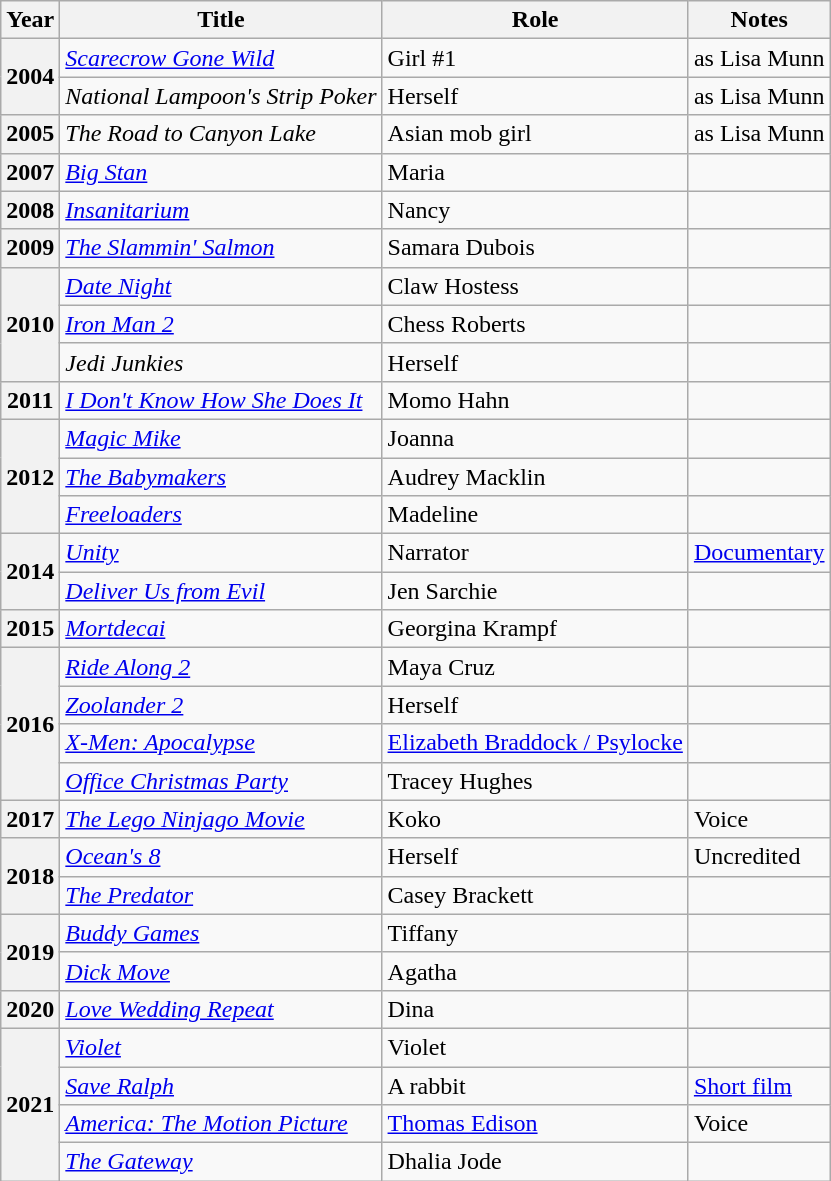<table class="wikitable sortable plainrowheaders">
<tr>
<th>Year</th>
<th>Title</th>
<th>Role</th>
<th class="unsortable">Notes</th>
</tr>
<tr>
<th rowspan="2" scope="row">2004</th>
<td><em><a href='#'>Scarecrow Gone Wild</a></em></td>
<td>Girl #1</td>
<td>as Lisa Munn</td>
</tr>
<tr>
<td><em>National Lampoon's Strip Poker</em></td>
<td>Herself</td>
<td>as Lisa Munn</td>
</tr>
<tr>
<th scope="row">2005</th>
<td><em>The Road to Canyon Lake</em></td>
<td>Asian mob girl</td>
<td>as Lisa Munn</td>
</tr>
<tr>
<th scope="row">2007</th>
<td><em><a href='#'>Big Stan</a></em></td>
<td>Maria</td>
<td></td>
</tr>
<tr>
<th scope="row">2008</th>
<td><em><a href='#'>Insanitarium</a></em></td>
<td>Nancy</td>
<td></td>
</tr>
<tr>
<th scope="row">2009</th>
<td data-sort-value="Slammin"><em><a href='#'>The Slammin' Salmon</a></em></td>
<td>Samara Dubois</td>
<td></td>
</tr>
<tr>
<th rowspan="3" scope="row">2010</th>
<td><em><a href='#'>Date Night</a></em></td>
<td>Claw Hostess</td>
<td></td>
</tr>
<tr>
<td><em><a href='#'>Iron Man 2</a></em></td>
<td>Chess Roberts</td>
<td></td>
</tr>
<tr>
<td><em>Jedi Junkies</em></td>
<td>Herself</td>
<td></td>
</tr>
<tr>
<th scope="row">2011</th>
<td><em><a href='#'>I Don't Know How She Does It</a></em></td>
<td>Momo Hahn</td>
<td></td>
</tr>
<tr>
<th rowspan="3" scope="row">2012</th>
<td><em><a href='#'>Magic Mike</a></em></td>
<td>Joanna</td>
<td></td>
</tr>
<tr>
<td data-sort-value=BabyMakers><em><a href='#'>The Babymakers</a></em></td>
<td>Audrey Macklin</td>
<td></td>
</tr>
<tr>
<td><em><a href='#'>Freeloaders</a></em></td>
<td>Madeline</td>
<td></td>
</tr>
<tr>
<th rowspan="2" scope="row">2014</th>
<td><em><a href='#'>Unity</a></em></td>
<td>Narrator</td>
<td><a href='#'>Documentary</a></td>
</tr>
<tr>
<td><em><a href='#'>Deliver Us from Evil</a></em></td>
<td>Jen Sarchie</td>
<td></td>
</tr>
<tr>
<th scope="row">2015</th>
<td><em><a href='#'>Mortdecai</a></em></td>
<td>Georgina Krampf</td>
<td></td>
</tr>
<tr>
<th rowspan="4" scope="row">2016</th>
<td><em><a href='#'>Ride Along 2</a></em></td>
<td>Maya Cruz</td>
<td></td>
</tr>
<tr>
<td><em><a href='#'>Zoolander 2</a></em></td>
<td>Herself</td>
<td></td>
</tr>
<tr>
<td><em><a href='#'>X-Men: Apocalypse</a></em></td>
<td><a href='#'>Elizabeth Braddock / Psylocke</a></td>
<td></td>
</tr>
<tr>
<td><em><a href='#'>Office Christmas Party</a></em></td>
<td>Tracey Hughes</td>
<td></td>
</tr>
<tr>
<th scope="row">2017</th>
<td data-sort-value="Lego Ninjago"><em><a href='#'>The Lego Ninjago Movie</a></em></td>
<td>Koko</td>
<td>Voice</td>
</tr>
<tr>
<th rowspan="2" scope="row">2018</th>
<td><em><a href='#'>Ocean's 8</a></em></td>
<td>Herself</td>
<td>Uncredited</td>
</tr>
<tr>
<td data-sort-value="Predator"><em><a href='#'>The Predator</a></em></td>
<td>Casey Brackett</td>
<td></td>
</tr>
<tr>
<th rowspan="2" scope="row">2019</th>
<td><em><a href='#'>Buddy Games</a></em></td>
<td>Tiffany</td>
<td></td>
</tr>
<tr>
<td><em><a href='#'>Dick Move</a></em></td>
<td>Agatha</td>
<td></td>
</tr>
<tr>
<th scope="row">2020</th>
<td><em><a href='#'>Love Wedding Repeat</a></em></td>
<td>Dina</td>
<td></td>
</tr>
<tr>
<th rowspan="4" scope="row">2021</th>
<td><em><a href='#'>Violet</a></em></td>
<td>Violet</td>
<td></td>
</tr>
<tr>
<td><em><a href='#'>Save Ralph</a></em></td>
<td>A rabbit</td>
<td><a href='#'>Short film</a></td>
</tr>
<tr>
<td><em><a href='#'>America: The Motion Picture</a></em></td>
<td><a href='#'>Thomas Edison</a></td>
<td>Voice</td>
</tr>
<tr>
<td data-sort-value="Gateway"><em><a href='#'>The Gateway</a></em></td>
<td>Dhalia Jode</td>
<td></td>
</tr>
</table>
